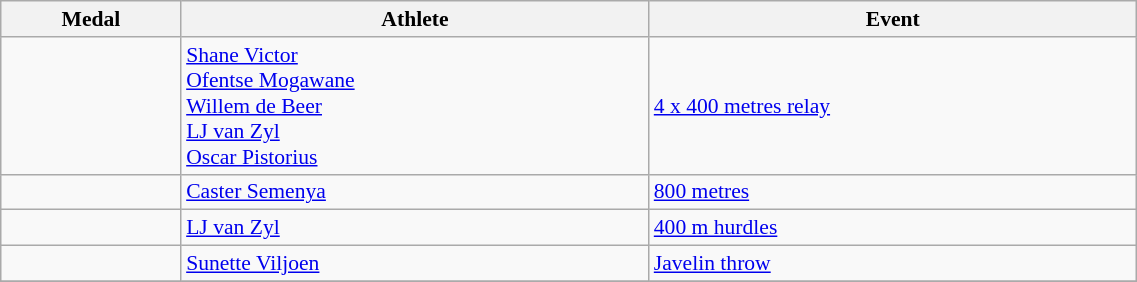<table class="wikitable" style="font-size:90%" width=60%>
<tr>
<th>Medal</th>
<th>Athlete</th>
<th>Event</th>
</tr>
<tr>
<td></td>
<td><a href='#'>Shane Victor</a><br><a href='#'>Ofentse Mogawane</a><br><a href='#'>Willem de Beer</a><br><a href='#'>LJ van Zyl</a><br><a href='#'>Oscar Pistorius</a><br></td>
<td><a href='#'>4 x 400 metres relay</a></td>
</tr>
<tr>
<td></td>
<td><a href='#'>Caster Semenya</a></td>
<td><a href='#'>800 metres</a></td>
</tr>
<tr>
<td></td>
<td><a href='#'>LJ van Zyl</a></td>
<td><a href='#'>400 m hurdles</a></td>
</tr>
<tr>
<td></td>
<td><a href='#'>Sunette Viljoen</a></td>
<td><a href='#'>Javelin throw</a></td>
</tr>
<tr>
</tr>
</table>
